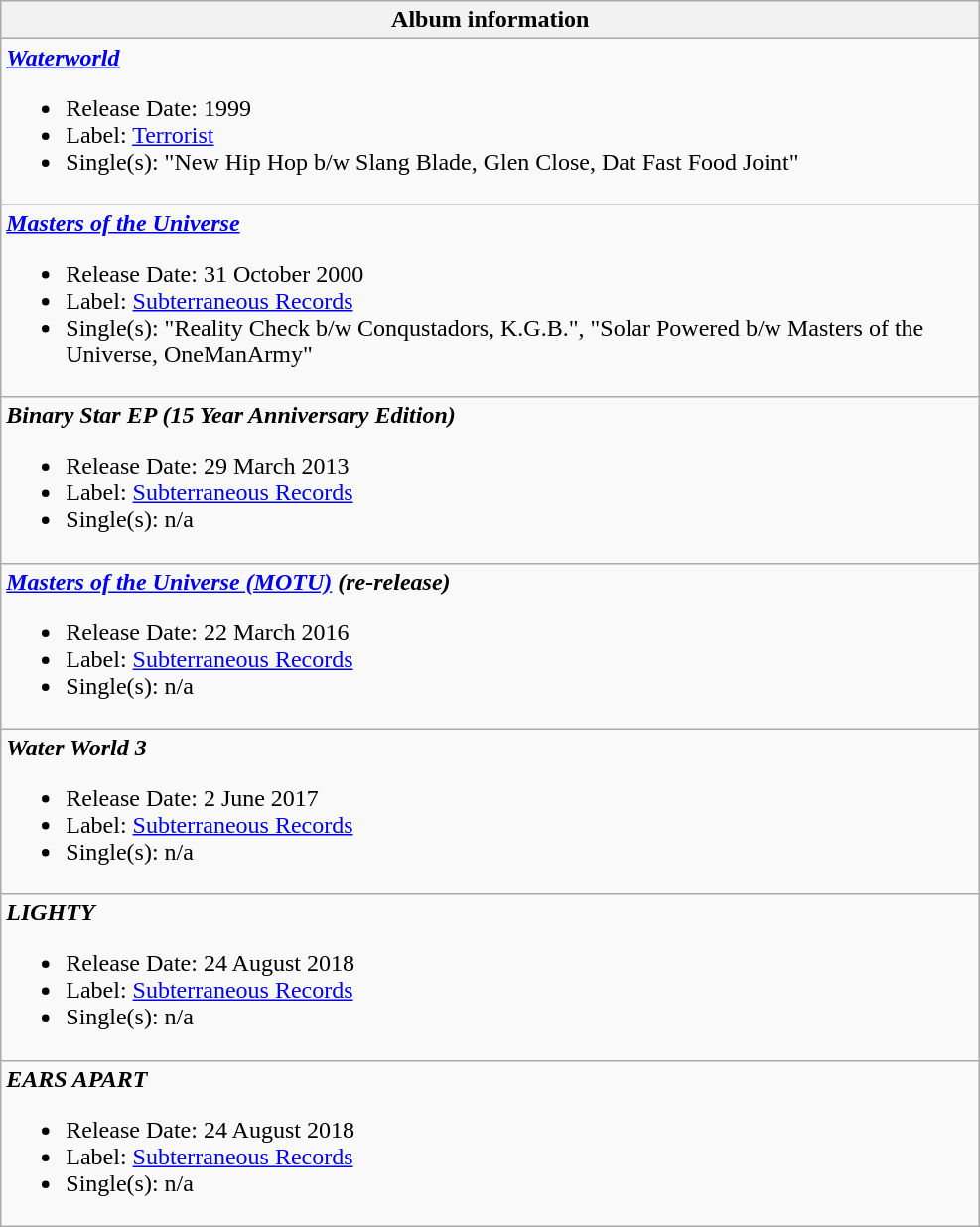<table class="wikitable">
<tr>
<th align="left" width="650">Album information</th>
</tr>
<tr>
<td align="left"><strong><em><a href='#'>Waterworld</a></em></strong><br><ul><li>Release Date: 1999</li><li>Label: <a href='#'>Terrorist</a></li><li>Single(s): "New Hip Hop b/w Slang Blade, Glen Close, Dat Fast Food Joint"</li></ul></td>
</tr>
<tr>
<td align="left"><strong><em><a href='#'>Masters of the Universe</a></em></strong><br><ul><li>Release Date: 31 October 2000</li><li>Label: <a href='#'>Subterraneous Records</a></li><li>Single(s): "Reality Check b/w Conqustadors, K.G.B.", "Solar Powered b/w Masters of the Universe, OneManArmy"</li></ul></td>
</tr>
<tr>
<td align="left"><strong><em>Binary Star EP (15 Year Anniversary Edition)</em></strong><br><ul><li>Release Date: 29 March 2013</li><li>Label: <a href='#'>Subterraneous Records</a></li><li>Single(s): n/a</li></ul></td>
</tr>
<tr>
<td align="left"><strong><em><a href='#'>Masters of the Universe (MOTU)</a> (re-release)</em></strong><br><ul><li>Release Date: 22 March 2016</li><li>Label: <a href='#'>Subterraneous Records</a></li><li>Single(s): n/a</li></ul></td>
</tr>
<tr>
<td align="left"><strong><em>Water World 3</em></strong><br><ul><li>Release Date: 2 June 2017</li><li>Label: <a href='#'>Subterraneous Records</a></li><li>Single(s): n/a</li></ul></td>
</tr>
<tr>
<td align="left"><strong><em>LIGHTY</em></strong><br><ul><li>Release Date: 24 August 2018</li><li>Label: <a href='#'>Subterraneous Records</a></li><li>Single(s): n/a</li></ul></td>
</tr>
<tr>
<td align="left"><strong><em>EARS APART</em></strong><br><ul><li>Release Date: 24 August 2018</li><li>Label: <a href='#'>Subterraneous Records</a></li><li>Single(s): n/a</li></ul></td>
</tr>
</table>
